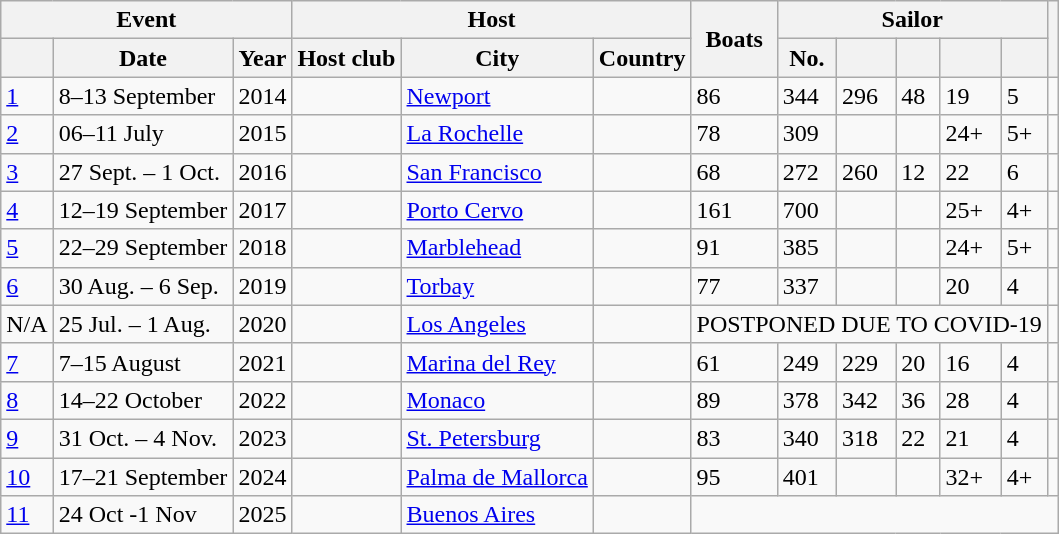<table class="wikitable sortable">
<tr>
<th colspan=3>Event</th>
<th colspan=3>Host</th>
<th rowspan=2>Boats</th>
<th colspan=5>Sailor</th>
<th rowspan=2></th>
</tr>
<tr>
<th></th>
<th>Date</th>
<th>Year</th>
<th>Host club</th>
<th>City</th>
<th>Country</th>
<th>No.</th>
<th></th>
<th></th>
<th></th>
<th></th>
</tr>
<tr>
<td><a href='#'>1</a></td>
<td>8–13 September</td>
<td>2014</td>
<td></td>
<td><a href='#'>Newport</a></td>
<td></td>
<td>86</td>
<td>344</td>
<td>296</td>
<td>48</td>
<td>19</td>
<td>5</td>
<td></td>
</tr>
<tr>
<td><a href='#'>2</a></td>
<td>06–11 July</td>
<td>2015</td>
<td></td>
<td><a href='#'>La Rochelle</a></td>
<td></td>
<td>78</td>
<td>309</td>
<td></td>
<td></td>
<td>24+</td>
<td>5+</td>
<td></td>
</tr>
<tr>
<td><a href='#'>3</a></td>
<td>27 Sept. – 1 Oct.</td>
<td>2016</td>
<td></td>
<td><a href='#'>San Francisco</a></td>
<td></td>
<td>68</td>
<td>272</td>
<td>260</td>
<td>12</td>
<td>22</td>
<td>6</td>
<td></td>
</tr>
<tr>
<td><a href='#'>4</a></td>
<td>12–19 September</td>
<td>2017</td>
<td></td>
<td><a href='#'>Porto Cervo</a></td>
<td></td>
<td>161</td>
<td>700</td>
<td></td>
<td></td>
<td>25+</td>
<td>4+</td>
<td></td>
</tr>
<tr>
<td><a href='#'>5</a></td>
<td>22–29 September</td>
<td>2018</td>
<td></td>
<td><a href='#'>Marblehead</a></td>
<td></td>
<td>91</td>
<td>385</td>
<td></td>
<td></td>
<td>24+</td>
<td>5+</td>
<td></td>
</tr>
<tr>
<td><a href='#'>6</a></td>
<td>30 Aug. – 6 Sep.</td>
<td>2019</td>
<td></td>
<td><a href='#'>Torbay</a></td>
<td></td>
<td>77</td>
<td>337</td>
<td></td>
<td></td>
<td>20</td>
<td>4</td>
<td></td>
</tr>
<tr>
<td>N/A</td>
<td>25 Jul. – 1 Aug.</td>
<td>2020</td>
<td></td>
<td><a href='#'>Los Angeles</a></td>
<td></td>
<td colspan=6>POSTPONED DUE TO COVID-19</td>
<td></td>
</tr>
<tr>
<td><a href='#'>7</a></td>
<td>7–15 August</td>
<td>2021</td>
<td></td>
<td><a href='#'>Marina del Rey</a></td>
<td></td>
<td>61</td>
<td>249</td>
<td>229</td>
<td>20</td>
<td>16</td>
<td>4</td>
<td></td>
</tr>
<tr>
<td><a href='#'>8</a></td>
<td>14–22 October</td>
<td>2022</td>
<td></td>
<td><a href='#'>Monaco</a></td>
<td></td>
<td>89</td>
<td>378</td>
<td>342</td>
<td>36</td>
<td>28</td>
<td>4</td>
<td></td>
</tr>
<tr>
<td><a href='#'>9</a></td>
<td>31 Oct. – 4 Nov.</td>
<td>2023</td>
<td></td>
<td><a href='#'>St. Petersburg</a></td>
<td></td>
<td>83</td>
<td>340</td>
<td>318</td>
<td>22</td>
<td>21</td>
<td>4</td>
<td>	</td>
</tr>
<tr>
<td><a href='#'>10</a></td>
<td>17–21 September</td>
<td>2024</td>
<td></td>
<td><a href='#'>Palma de Mallorca</a></td>
<td></td>
<td>95</td>
<td>401</td>
<td></td>
<td></td>
<td>32+</td>
<td>4+</td>
<td></td>
</tr>
<tr>
<td><a href='#'>11</a></td>
<td>24 Oct -1 Nov</td>
<td>2025</td>
<td></td>
<td><a href='#'>Buenos Aires</a></td>
<td></td>
</tr>
</table>
